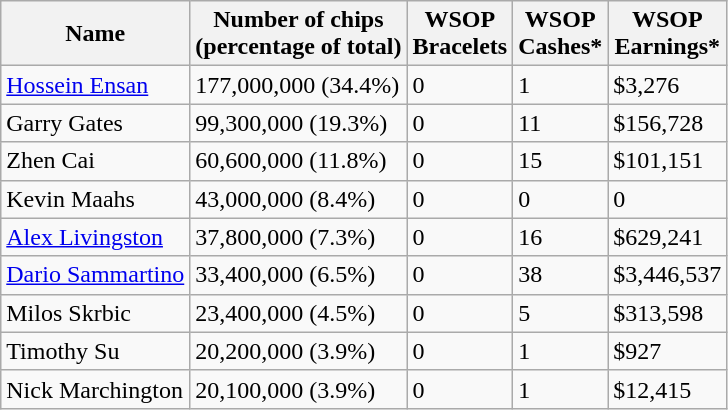<table class="wikitable sortable">
<tr>
<th>Name</th>
<th>Number of chips<br>(percentage of total)</th>
<th>WSOP<br>Bracelets</th>
<th>WSOP<br>Cashes*</th>
<th>WSOP<br>Earnings*</th>
</tr>
<tr>
<td> <a href='#'>Hossein Ensan</a></td>
<td>177,000,000 (34.4%)</td>
<td>0</td>
<td>1</td>
<td>$3,276</td>
</tr>
<tr>
<td> Garry Gates</td>
<td>99,300,000 (19.3%)</td>
<td>0</td>
<td>11</td>
<td>$156,728</td>
</tr>
<tr>
<td> Zhen Cai</td>
<td>60,600,000 (11.8%)</td>
<td>0</td>
<td>15</td>
<td>$101,151</td>
</tr>
<tr>
<td> Kevin Maahs</td>
<td>43,000,000 (8.4%)</td>
<td>0</td>
<td>0</td>
<td>0</td>
</tr>
<tr>
<td> <a href='#'>Alex Livingston</a></td>
<td>37,800,000 (7.3%)</td>
<td>0</td>
<td>16</td>
<td>$629,241</td>
</tr>
<tr>
<td> <a href='#'>Dario Sammartino</a></td>
<td>33,400,000 (6.5%)</td>
<td>0</td>
<td>38</td>
<td>$3,446,537</td>
</tr>
<tr>
<td> Milos Skrbic</td>
<td>23,400,000 (4.5%)</td>
<td>0</td>
<td>5</td>
<td>$313,598</td>
</tr>
<tr>
<td> Timothy Su</td>
<td>20,200,000 (3.9%)</td>
<td>0</td>
<td>1</td>
<td>$927</td>
</tr>
<tr>
<td> Nick Marchington</td>
<td>20,100,000 (3.9%)</td>
<td>0</td>
<td>1</td>
<td>$12,415</td>
</tr>
</table>
